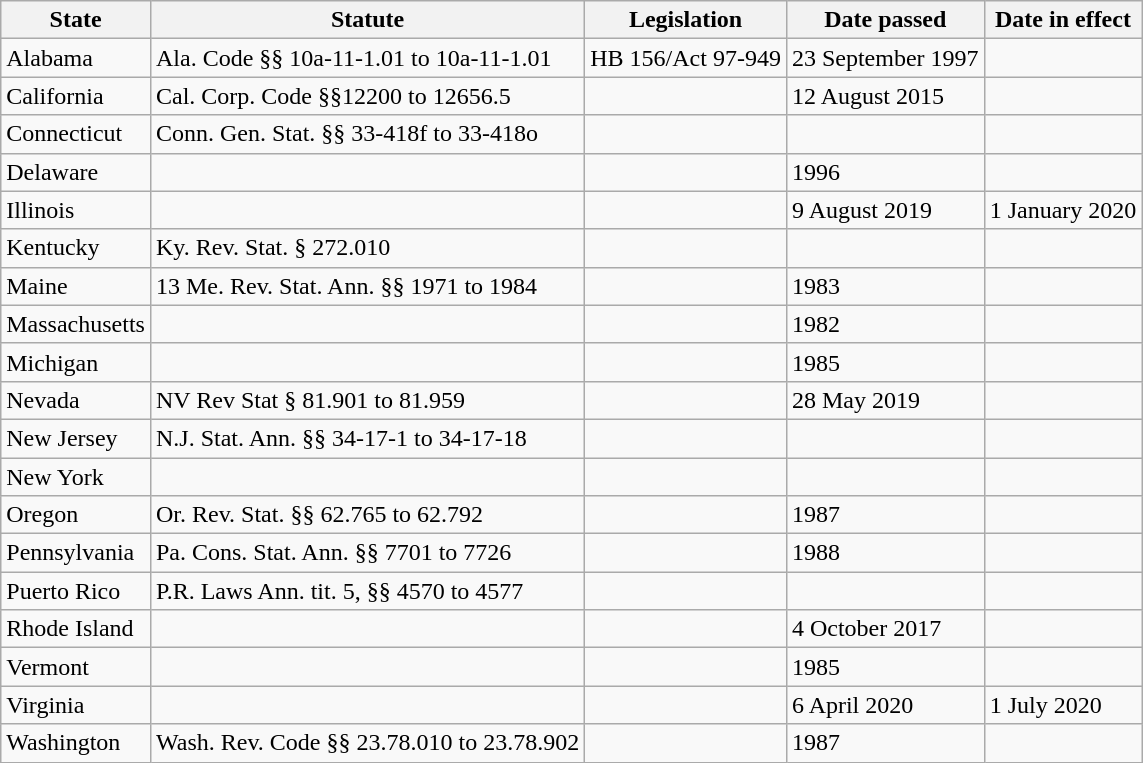<table class="wikitable sortable">
<tr>
<th>State</th>
<th>Statute</th>
<th>Legislation</th>
<th>Date passed</th>
<th>Date in effect</th>
</tr>
<tr>
<td>Alabama</td>
<td>Ala. Code §§ 10a-11-1.01 to 10a-11-1.01</td>
<td>HB 156/Act 97-949</td>
<td>23 September 1997</td>
<td></td>
</tr>
<tr>
<td>California</td>
<td>Cal. Corp. Code §§12200 to 12656.5</td>
<td></td>
<td>12 August 2015</td>
<td></td>
</tr>
<tr>
<td>Connecticut</td>
<td>Conn. Gen. Stat. §§ 33-418f to 33-418o</td>
<td></td>
<td></td>
<td></td>
</tr>
<tr>
<td>Delaware</td>
<td></td>
<td></td>
<td>1996</td>
<td></td>
</tr>
<tr>
<td>Illinois</td>
<td></td>
<td></td>
<td>9 August 2019</td>
<td>1 January 2020</td>
</tr>
<tr>
<td>Kentucky</td>
<td>Ky. Rev. Stat. § 272.010</td>
<td></td>
<td></td>
<td></td>
</tr>
<tr>
<td>Maine</td>
<td>13 Me. Rev. Stat. Ann. §§ 1971 to 1984</td>
<td></td>
<td>1983</td>
<td></td>
</tr>
<tr>
<td>Massachusetts</td>
<td></td>
<td></td>
<td>1982</td>
<td></td>
</tr>
<tr>
<td>Michigan</td>
<td></td>
<td></td>
<td>1985</td>
<td></td>
</tr>
<tr>
<td>Nevada</td>
<td>NV Rev Stat § 81.901 to 81.959</td>
<td></td>
<td>28 May 2019</td>
<td></td>
</tr>
<tr>
<td>New Jersey</td>
<td>N.J. Stat. Ann. §§ 34-17-1 to 34-17-18</td>
<td></td>
<td></td>
<td></td>
</tr>
<tr>
<td>New York</td>
<td></td>
<td></td>
<td></td>
<td></td>
</tr>
<tr>
<td>Oregon</td>
<td>Or. Rev. Stat. §§ 62.765 to 62.792</td>
<td></td>
<td>1987</td>
<td></td>
</tr>
<tr>
<td>Pennsylvania</td>
<td>Pa. Cons. Stat. Ann. §§ 7701 to 7726</td>
<td></td>
<td>1988</td>
<td></td>
</tr>
<tr>
<td>Puerto Rico</td>
<td>P.R. Laws Ann. tit. 5, §§ 4570 to 4577</td>
<td></td>
<td></td>
<td></td>
</tr>
<tr>
<td>Rhode Island</td>
<td></td>
<td></td>
<td>4 October 2017</td>
<td></td>
</tr>
<tr>
<td>Vermont</td>
<td></td>
<td></td>
<td>1985</td>
<td></td>
</tr>
<tr>
<td>Virginia</td>
<td></td>
<td></td>
<td>6 April 2020</td>
<td>1 July 2020</td>
</tr>
<tr>
<td>Washington</td>
<td>Wash. Rev. Code §§ 23.78.010 to 23.78.902</td>
<td></td>
<td>1987</td>
<td></td>
</tr>
</table>
